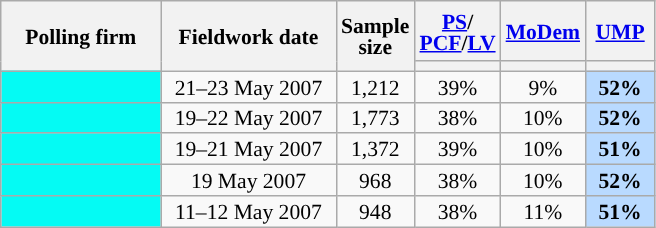<table class="wikitable sortable" style="text-align:center;font-size:90%;line-height:14px;">
<tr style="height:40px;">
<th style="width:100px;" rowspan="2">Polling firm</th>
<th style="width:110px;" rowspan="2">Fieldwork date</th>
<th style="width:35px;" rowspan="2">Sample<br>size</th>
<th class="unsortable" style="width:40px;"><a href='#'>PS</a>/<br><a href='#'>PCF</a>/<a href='#'>LV</a></th>
<th class="unsortable" style="width:40px;"><a href='#'>MoDem</a></th>
<th class="unsortable" style="width:40px;"><a href='#'>UMP</a></th>
</tr>
<tr>
<th style="background:"></th>
<th style="background:"></th>
<th style="background:"></th>
</tr>
<tr>
<td style="background:#04FBF4;"></td>
<td data-sort-value="2007-05-23">21–23 May 2007</td>
<td>1,212</td>
<td>39%</td>
<td>9%</td>
<td style="background:#B9DAFF;"><strong>52%</strong></td>
</tr>
<tr>
<td style="background:#04FBF4;"></td>
<td data-sort-value="2007-05-22">19–22 May 2007</td>
<td>1,773</td>
<td>38%</td>
<td>10%</td>
<td style="background:#B9DAFF;"><strong>52%</strong></td>
</tr>
<tr>
<td style="background:#04FBF4;"></td>
<td data-sort-value="2007-05-21">19–21 May 2007</td>
<td>1,372</td>
<td>39%</td>
<td>10%</td>
<td style="background:#B9DAFF;"><strong>51%</strong></td>
</tr>
<tr>
<td style="background:#04FBF4;"></td>
<td data-sort-value="2007-05-19">19 May 2007</td>
<td>968</td>
<td>38%</td>
<td>10%</td>
<td style="background:#B9DAFF;"><strong>52%</strong></td>
</tr>
<tr>
<td style="background:#04FBF4;"></td>
<td data-sort-value="2007-05-12">11–12 May 2007</td>
<td>948</td>
<td>38%</td>
<td>11%</td>
<td style="background:#B9DAFF;"><strong>51%</strong></td>
</tr>
</table>
